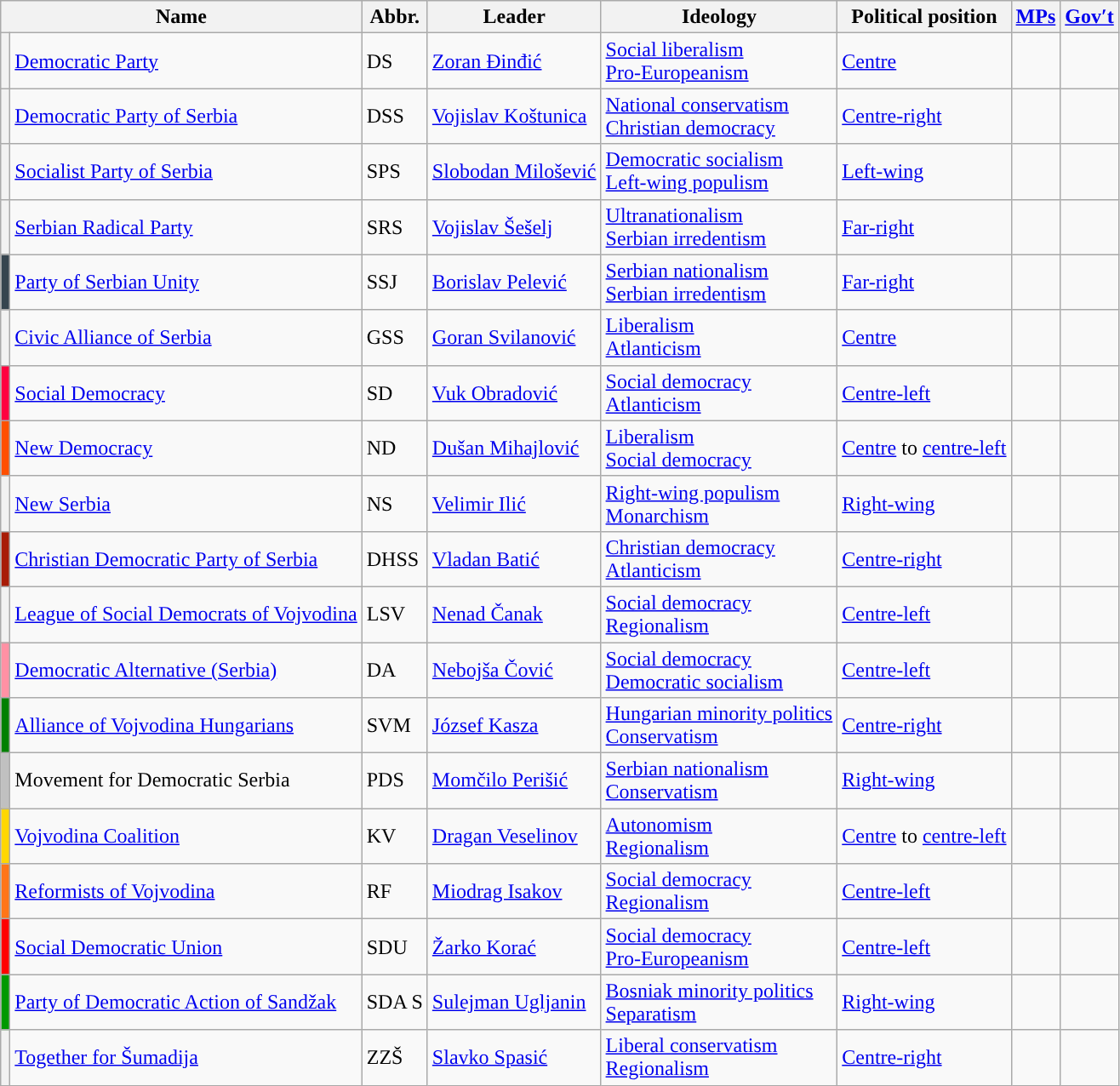<table class="wikitable">
<tr>
<th colspan=2>Name</th>
<th>Abbr.</th>
<th>Leader</th>
<th>Ideology</th>
<th>Political position</th>
<th><a href='#'>MPs</a></th>
<th><a href='#'>Gov′t</a></th>
</tr>
<tr>
<th style="background-color: "></th>
<td><a href='#'>Democratic Party</a><br><small><em></em></small></td>
<td>DS</td>
<td><a href='#'>Zoran Đinđić</a></td>
<td><a href='#'>Social liberalism</a><br><a href='#'>Pro-Europeanism</a></td>
<td><a href='#'>Centre</a></td>
<td></td>
<td></td>
</tr>
<tr>
<th style="background-color: "></th>
<td><a href='#'>Democratic Party of Serbia</a><br><small><em></em></small></td>
<td>DSS</td>
<td><a href='#'>Vojislav Koštunica</a></td>
<td><a href='#'>National conservatism</a><br><a href='#'>Christian democracy</a></td>
<td><a href='#'>Centre-right</a></td>
<td></td>
<td></td>
</tr>
<tr>
<th style="background-color: "></th>
<td><a href='#'>Socialist Party of Serbia</a><br><small><em></em></small></td>
<td>SPS</td>
<td><a href='#'>Slobodan Milošević</a></td>
<td><a href='#'>Democratic socialism</a><br><a href='#'>Left-wing populism</a></td>
<td><a href='#'>Left-wing</a></td>
<td></td>
<td></td>
</tr>
<tr>
<th style="background-color: "></th>
<td><a href='#'>Serbian Radical Party</a><br><small><em></em></small></td>
<td>SRS</td>
<td><a href='#'>Vojislav Šešelj</a></td>
<td><a href='#'>Ultranationalism</a><br><a href='#'>Serbian irredentism</a></td>
<td><a href='#'>Far-right</a></td>
<td></td>
<td></td>
</tr>
<tr>
<th style="background-color: #36454F"></th>
<td><a href='#'>Party of Serbian Unity</a><br><small><em></em></small></td>
<td>SSJ</td>
<td><a href='#'>Borislav Pelević</a></td>
<td><a href='#'>Serbian nationalism</a><br><a href='#'>Serbian irredentism</a></td>
<td><a href='#'>Far-right</a></td>
<td></td>
<td></td>
</tr>
<tr>
<th style="background-color: "></th>
<td><a href='#'>Civic Alliance of Serbia</a><br><small><em></em></small></td>
<td>GSS</td>
<td><a href='#'>Goran Svilanović</a></td>
<td><a href='#'>Liberalism</a><br><a href='#'>Atlanticism</a></td>
<td><a href='#'>Centre</a></td>
<td></td>
<td></td>
</tr>
<tr>
<th style="background-color: #FF003F; color:white;"></th>
<td><a href='#'>Social Democracy</a><br><small><em></em></small></td>
<td>SD</td>
<td><a href='#'>Vuk Obradović</a></td>
<td><a href='#'>Social democracy</a><br><a href='#'>Atlanticism</a></td>
<td><a href='#'>Centre-left</a></td>
<td></td>
<td></td>
</tr>
<tr>
<th style="background-color: #FF4F00;"></th>
<td><a href='#'>New Democracy</a><br><small><em></em></small></td>
<td>ND</td>
<td><a href='#'>Dušan Mihajlović</a></td>
<td><a href='#'>Liberalism</a><br><a href='#'>Social democracy</a></td>
<td><a href='#'>Centre</a> to <a href='#'>centre-left</a></td>
<td></td>
<td></td>
</tr>
<tr>
<th style="background-color: "></th>
<td><a href='#'>New Serbia</a><br><small><em></em></small></td>
<td>NS</td>
<td><a href='#'>Velimir Ilić</a></td>
<td><a href='#'>Right-wing populism</a><br><a href='#'>Monarchism</a></td>
<td><a href='#'>Right-wing</a></td>
<td></td>
<td></td>
</tr>
<tr>
<th style="background-color:  #A81C07"></th>
<td><a href='#'>Christian Democratic Party of Serbia</a><br><small><em></em></small></td>
<td>DHSS</td>
<td><a href='#'>Vladan Batić</a></td>
<td><a href='#'>Christian democracy</a><br><a href='#'>Atlanticism</a></td>
<td><a href='#'>Centre-right</a></td>
<td></td>
<td></td>
</tr>
<tr>
<th style="background-color: "></th>
<td><a href='#'>League of Social Democrats of Vojvodina</a><br><small><em></em></small></td>
<td>LSV</td>
<td><a href='#'>Nenad Čanak</a></td>
<td><a href='#'>Social democracy</a><br><a href='#'>Regionalism</a></td>
<td><a href='#'>Centre-left</a></td>
<td></td>
<td></td>
</tr>
<tr>
<th style="background-color: #FF91A4; color:white;"></th>
<td><a href='#'>Democratic Alternative (Serbia)</a><br><small><em></em></small></td>
<td>DA</td>
<td><a href='#'>Nebojša Čović</a></td>
<td><a href='#'>Social democracy</a><br><a href='#'>Democratic socialism</a></td>
<td><a href='#'>Centre-left</a></td>
<td></td>
<td></td>
</tr>
<tr>
<th style="background-color: green; color:white;"></th>
<td><a href='#'>Alliance of Vojvodina Hungarians</a><br><small><em></em></small></td>
<td>SVM</td>
<td><a href='#'>József Kasza</a></td>
<td><a href='#'>Hungarian minority politics</a><br><a href='#'>Conservatism</a></td>
<td><a href='#'>Centre-right</a></td>
<td></td>
<td></td>
</tr>
<tr>
<th style="background-color: #C0C0C0"></th>
<td>Movement for Democratic Serbia <br><small><em></em></small></td>
<td>PDS</td>
<td><a href='#'>Momčilo Perišić</a></td>
<td><a href='#'>Serbian nationalism</a><br><a href='#'>Conservatism</a></td>
<td><a href='#'>Right-wing</a></td>
<td></td>
<td></td>
</tr>
<tr>
<th style="background-color: gold;"></th>
<td><a href='#'>Vojvodina Coalition</a><br><small><em></em></small></td>
<td>KV</td>
<td><a href='#'>Dragan Veselinov</a></td>
<td><a href='#'>Autonomism</a><br><a href='#'>Regionalism</a></td>
<td><a href='#'>Centre</a> to <a href='#'>centre-left</a></td>
<td></td>
<td></td>
</tr>
<tr>
<th style="background-color:#FF7518;"></th>
<td><a href='#'>Reformists of Vojvodina</a><br><small><em></em></small></td>
<td>RF</td>
<td><a href='#'>Miodrag Isakov</a></td>
<td><a href='#'>Social democracy</a><br><a href='#'>Regionalism</a></td>
<td><a href='#'>Centre-left</a></td>
<td></td>
<td></td>
</tr>
<tr>
<th style="background-color: red; color:white;"></th>
<td><a href='#'>Social Democratic Union</a><br><small><em></em></small></td>
<td>SDU</td>
<td><a href='#'>Žarko Korać</a></td>
<td><a href='#'>Social democracy</a><br><a href='#'>Pro-Europeanism</a></td>
<td><a href='#'>Centre-left</a></td>
<td></td>
<td></td>
</tr>
<tr>
<th style="background-color: #009900; color:white;"></th>
<td><a href='#'>Party of Democratic Action of Sandžak</a><br><small><em></em></small></td>
<td>SDA S</td>
<td><a href='#'>Sulejman Ugljanin</a></td>
<td><a href='#'>Bosniak minority politics</a><br><a href='#'>Separatism</a></td>
<td><a href='#'>Right-wing</a></td>
<td></td>
<td></td>
</tr>
<tr>
<th style="background-color: "></th>
<td><a href='#'>Together for Šumadija</a><br><small><em></em></small></td>
<td>ZZŠ</td>
<td><a href='#'>Slavko Spasić</a></td>
<td><a href='#'>Liberal conservatism</a><br><a href='#'>Regionalism</a></td>
<td><a href='#'>Centre-right</a></td>
<td></td>
<td></td>
</tr>
</table>
